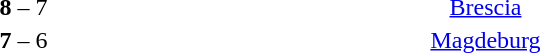<table style="text-align:center">
<tr>
<th width=200></th>
<th width=100></th>
<th width=200></th>
<th width=100></th>
</tr>
<tr>
<td align=right><strong></strong></td>
<td><strong>8</strong> – 7</td>
<td align=left></td>
<td><a href='#'>Brescia</a></td>
</tr>
<tr>
<td align=right><strong></strong></td>
<td><strong>7</strong> – 6</td>
<td align=left></td>
<td><a href='#'>Magdeburg</a></td>
</tr>
</table>
